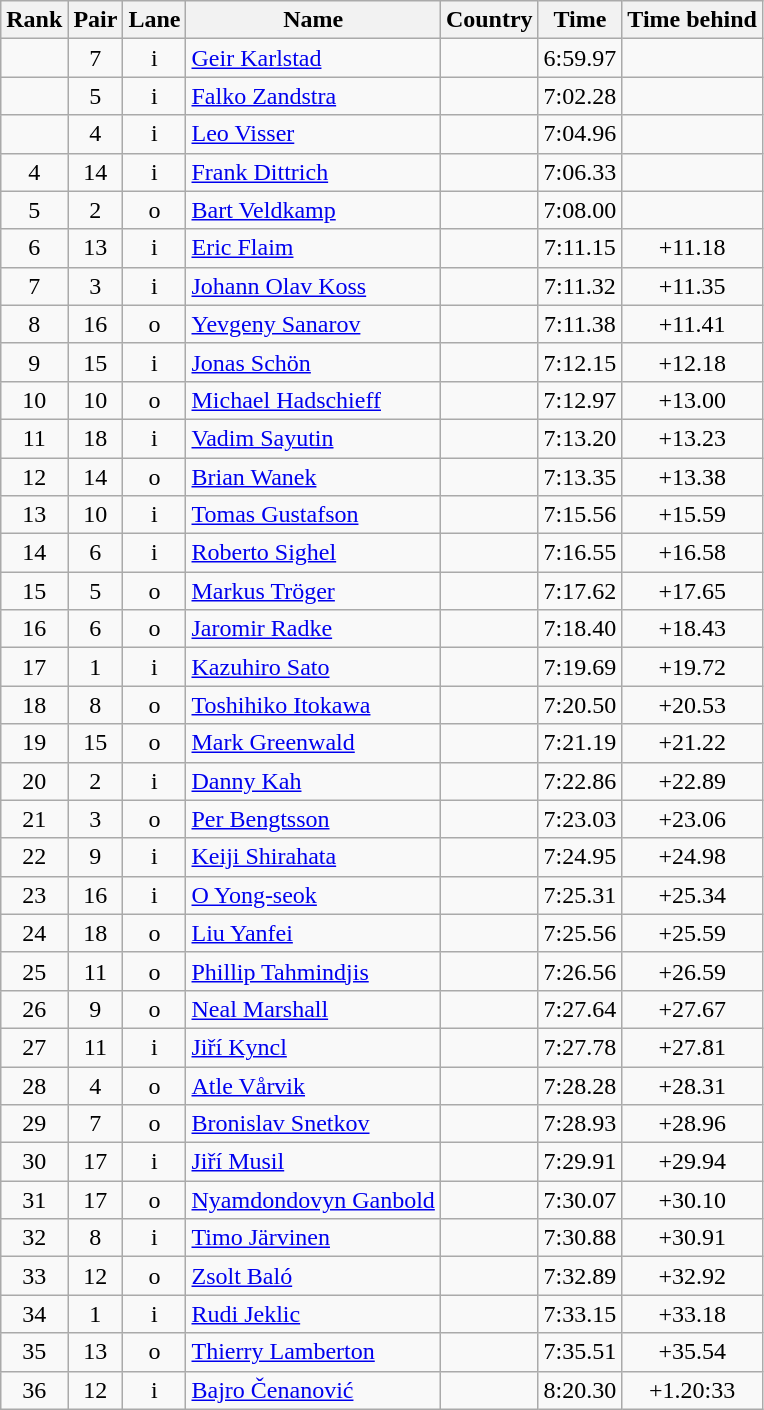<table class="wikitable sortable" style="text-align:center">
<tr>
<th>Rank</th>
<th>Pair</th>
<th>Lane</th>
<th>Name</th>
<th>Country</th>
<th>Time</th>
<th>Time behind</th>
</tr>
<tr>
<td></td>
<td>7</td>
<td>i</td>
<td align=left><a href='#'>Geir Karlstad</a></td>
<td align=left></td>
<td>6:59.97</td>
<td></td>
</tr>
<tr>
<td></td>
<td>5</td>
<td>i</td>
<td align=left><a href='#'>Falko Zandstra</a></td>
<td align=left></td>
<td>7:02.28</td>
<td></td>
</tr>
<tr>
<td></td>
<td>4</td>
<td>i</td>
<td align=left><a href='#'>Leo Visser</a></td>
<td align=left></td>
<td>7:04.96</td>
<td></td>
</tr>
<tr>
<td>4</td>
<td>14</td>
<td>i</td>
<td align=left><a href='#'>Frank Dittrich</a></td>
<td align=left></td>
<td>7:06.33</td>
<td></td>
</tr>
<tr>
<td>5</td>
<td>2</td>
<td>o</td>
<td align=left><a href='#'>Bart Veldkamp</a></td>
<td align=left></td>
<td>7:08.00</td>
<td></td>
</tr>
<tr>
<td>6</td>
<td>13</td>
<td>i</td>
<td align=left><a href='#'>Eric Flaim</a></td>
<td align=left></td>
<td>7:11.15</td>
<td>+11.18</td>
</tr>
<tr>
<td>7</td>
<td>3</td>
<td>i</td>
<td align=left><a href='#'>Johann Olav Koss</a></td>
<td align=left></td>
<td>7:11.32</td>
<td>+11.35</td>
</tr>
<tr>
<td>8</td>
<td>16</td>
<td>o</td>
<td align=left><a href='#'>Yevgeny Sanarov</a></td>
<td align=left></td>
<td>7:11.38</td>
<td>+11.41</td>
</tr>
<tr>
<td>9</td>
<td>15</td>
<td>i</td>
<td align=left><a href='#'>Jonas Schön</a></td>
<td align=left></td>
<td>7:12.15</td>
<td>+12.18</td>
</tr>
<tr>
<td>10</td>
<td>10</td>
<td>o</td>
<td align=left><a href='#'>Michael Hadschieff</a></td>
<td align=left></td>
<td>7:12.97</td>
<td>+13.00</td>
</tr>
<tr>
<td>11</td>
<td>18</td>
<td>i</td>
<td align=left><a href='#'>Vadim Sayutin</a></td>
<td align=left></td>
<td>7:13.20</td>
<td>+13.23</td>
</tr>
<tr>
<td>12</td>
<td>14</td>
<td>o</td>
<td align=left><a href='#'>Brian Wanek</a></td>
<td align=left></td>
<td>7:13.35</td>
<td>+13.38</td>
</tr>
<tr>
<td>13</td>
<td>10</td>
<td>i</td>
<td align=left><a href='#'>Tomas Gustafson</a></td>
<td align=left></td>
<td>7:15.56</td>
<td>+15.59</td>
</tr>
<tr>
<td>14</td>
<td>6</td>
<td>i</td>
<td align=left><a href='#'>Roberto Sighel</a></td>
<td align=left></td>
<td>7:16.55</td>
<td>+16.58</td>
</tr>
<tr>
<td>15</td>
<td>5</td>
<td>o</td>
<td align=left><a href='#'>Markus Tröger</a></td>
<td align=left></td>
<td>7:17.62</td>
<td>+17.65</td>
</tr>
<tr>
<td>16</td>
<td>6</td>
<td>o</td>
<td align=left><a href='#'>Jaromir Radke</a></td>
<td align=left></td>
<td>7:18.40</td>
<td>+18.43</td>
</tr>
<tr>
<td>17</td>
<td>1</td>
<td>i</td>
<td align=left><a href='#'>Kazuhiro Sato</a></td>
<td align=left></td>
<td>7:19.69</td>
<td>+19.72</td>
</tr>
<tr>
<td>18</td>
<td>8</td>
<td>o</td>
<td align=left><a href='#'>Toshihiko Itokawa</a></td>
<td align=left></td>
<td>7:20.50</td>
<td>+20.53</td>
</tr>
<tr>
<td>19</td>
<td>15</td>
<td>o</td>
<td align=left><a href='#'>Mark Greenwald</a></td>
<td align=left></td>
<td>7:21.19</td>
<td>+21.22</td>
</tr>
<tr>
<td>20</td>
<td>2</td>
<td>i</td>
<td align=left><a href='#'>Danny Kah</a></td>
<td align=left></td>
<td>7:22.86</td>
<td>+22.89</td>
</tr>
<tr>
<td>21</td>
<td>3</td>
<td>o</td>
<td align=left><a href='#'>Per Bengtsson</a></td>
<td align=left></td>
<td>7:23.03</td>
<td>+23.06</td>
</tr>
<tr>
<td>22</td>
<td>9</td>
<td>i</td>
<td align=left><a href='#'>Keiji Shirahata</a></td>
<td align=left></td>
<td>7:24.95</td>
<td>+24.98</td>
</tr>
<tr>
<td>23</td>
<td>16</td>
<td>i</td>
<td align=left><a href='#'>O Yong-seok</a></td>
<td align=left></td>
<td>7:25.31</td>
<td>+25.34</td>
</tr>
<tr>
<td>24</td>
<td>18</td>
<td>o</td>
<td align=left><a href='#'>Liu Yanfei</a></td>
<td align=left></td>
<td>7:25.56</td>
<td>+25.59</td>
</tr>
<tr>
<td>25</td>
<td>11</td>
<td>o</td>
<td align=left><a href='#'>Phillip Tahmindjis</a></td>
<td align=left></td>
<td>7:26.56</td>
<td>+26.59</td>
</tr>
<tr>
<td>26</td>
<td>9</td>
<td>o</td>
<td align=left><a href='#'>Neal Marshall</a></td>
<td align=left></td>
<td>7:27.64</td>
<td>+27.67</td>
</tr>
<tr>
<td>27</td>
<td>11</td>
<td>i</td>
<td align=left><a href='#'>Jiří Kyncl</a></td>
<td align=left></td>
<td>7:27.78</td>
<td>+27.81</td>
</tr>
<tr>
<td>28</td>
<td>4</td>
<td>o</td>
<td align=left><a href='#'>Atle Vårvik</a></td>
<td align=left></td>
<td>7:28.28</td>
<td>+28.31</td>
</tr>
<tr>
<td>29</td>
<td>7</td>
<td>o</td>
<td align=left><a href='#'>Bronislav Snetkov</a></td>
<td align=left></td>
<td>7:28.93</td>
<td>+28.96</td>
</tr>
<tr>
<td>30</td>
<td>17</td>
<td>i</td>
<td align=left><a href='#'>Jiří Musil</a></td>
<td align=left></td>
<td>7:29.91</td>
<td>+29.94</td>
</tr>
<tr>
<td>31</td>
<td>17</td>
<td>o</td>
<td align=left><a href='#'>Nyamdondovyn Ganbold</a></td>
<td align=left></td>
<td>7:30.07</td>
<td>+30.10</td>
</tr>
<tr>
<td>32</td>
<td>8</td>
<td>i</td>
<td align=left><a href='#'>Timo Järvinen</a></td>
<td align=left></td>
<td>7:30.88</td>
<td>+30.91</td>
</tr>
<tr>
<td>33</td>
<td>12</td>
<td>o</td>
<td align=left><a href='#'>Zsolt Baló</a></td>
<td align=left></td>
<td>7:32.89</td>
<td>+32.92</td>
</tr>
<tr>
<td>34</td>
<td>1</td>
<td>i</td>
<td align=left><a href='#'>Rudi Jeklic</a></td>
<td align=left></td>
<td>7:33.15</td>
<td>+33.18</td>
</tr>
<tr>
<td>35</td>
<td>13</td>
<td>o</td>
<td align=left><a href='#'>Thierry Lamberton</a></td>
<td align=left></td>
<td>7:35.51</td>
<td>+35.54</td>
</tr>
<tr>
<td>36</td>
<td>12</td>
<td>i</td>
<td align=left><a href='#'>Bajro Čenanović</a></td>
<td align=left></td>
<td>8:20.30</td>
<td>+1.20:33</td>
</tr>
</table>
